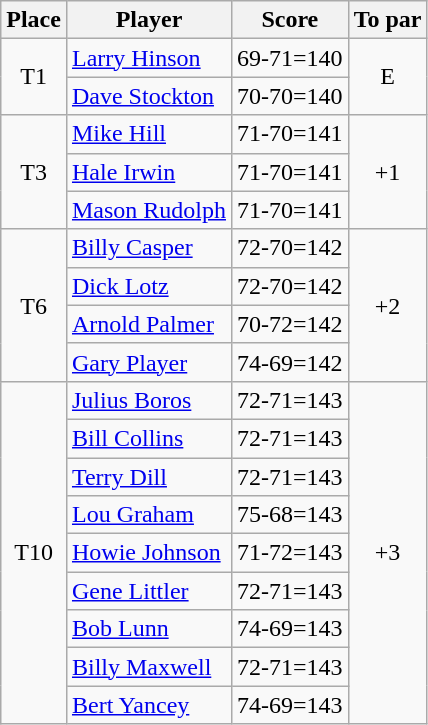<table class=wikitable>
<tr>
<th>Place</th>
<th>Player</th>
<th>Score</th>
<th>To par</th>
</tr>
<tr>
<td rowspan=2 align=center>T1</td>
<td> <a href='#'>Larry Hinson</a></td>
<td>69-71=140</td>
<td rowspan=2 align=center>E</td>
</tr>
<tr>
<td> <a href='#'>Dave Stockton</a></td>
<td>70-70=140</td>
</tr>
<tr>
<td rowspan=3 align=center>T3</td>
<td> <a href='#'>Mike Hill</a></td>
<td>71-70=141</td>
<td rowspan=3 align=center>+1</td>
</tr>
<tr>
<td> <a href='#'>Hale Irwin</a></td>
<td>71-70=141</td>
</tr>
<tr>
<td> <a href='#'>Mason Rudolph</a></td>
<td>71-70=141</td>
</tr>
<tr>
<td rowspan=4 align=center>T6</td>
<td> <a href='#'>Billy Casper</a></td>
<td>72-70=142</td>
<td rowspan=4 align=center>+2</td>
</tr>
<tr>
<td> <a href='#'>Dick Lotz</a></td>
<td>72-70=142</td>
</tr>
<tr>
<td> <a href='#'>Arnold Palmer</a></td>
<td>70-72=142</td>
</tr>
<tr>
<td> <a href='#'>Gary Player</a></td>
<td>74-69=142</td>
</tr>
<tr>
<td rowspan=9 align=center>T10</td>
<td> <a href='#'>Julius Boros</a></td>
<td>72-71=143</td>
<td rowspan=9 align=center>+3</td>
</tr>
<tr>
<td> <a href='#'>Bill Collins</a></td>
<td>72-71=143</td>
</tr>
<tr>
<td> <a href='#'>Terry Dill</a></td>
<td>72-71=143</td>
</tr>
<tr>
<td> <a href='#'>Lou Graham</a></td>
<td>75-68=143</td>
</tr>
<tr>
<td> <a href='#'>Howie Johnson</a></td>
<td>71-72=143</td>
</tr>
<tr>
<td> <a href='#'>Gene Littler</a></td>
<td>72-71=143</td>
</tr>
<tr>
<td> <a href='#'>Bob Lunn</a></td>
<td>74-69=143</td>
</tr>
<tr>
<td> <a href='#'>Billy Maxwell</a></td>
<td>72-71=143</td>
</tr>
<tr>
<td> <a href='#'>Bert Yancey</a></td>
<td>74-69=143</td>
</tr>
</table>
